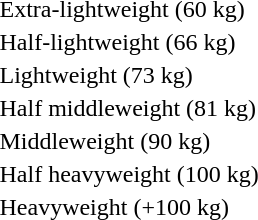<table>
<tr>
<td rowspan=2>Extra-lightweight (60 kg)</td>
<td rowspan=2></td>
<td rowspan=2></td>
<td></td>
</tr>
<tr>
<td></td>
</tr>
<tr>
<td rowspan=2>Half-lightweight (66 kg)</td>
<td rowspan=2></td>
<td rowspan=2></td>
<td></td>
</tr>
<tr>
<td></td>
</tr>
<tr>
<td rowspan=2>Lightweight (73 kg)</td>
<td rowspan=2></td>
<td rowspan=2></td>
<td></td>
</tr>
<tr>
<td></td>
</tr>
<tr>
<td rowspan=2>Half middleweight (81 kg)</td>
<td rowspan=2></td>
<td rowspan=2></td>
<td></td>
</tr>
<tr>
<td></td>
</tr>
<tr>
<td rowspan=2>Middleweight (90 kg)</td>
<td rowspan=2></td>
<td rowspan=2></td>
<td></td>
</tr>
<tr>
<td></td>
</tr>
<tr>
<td rowspan=2>Half heavyweight (100 kg)</td>
<td rowspan=2></td>
<td rowspan=2></td>
<td></td>
</tr>
<tr>
<td></td>
</tr>
<tr>
<td rowspan=2>Heavyweight (+100 kg)</td>
<td rowspan=2></td>
<td rowspan=2></td>
<td></td>
</tr>
<tr>
<td></td>
</tr>
</table>
